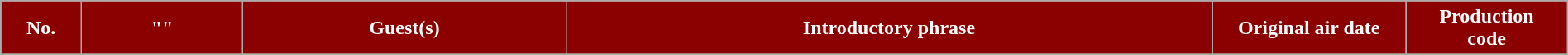<table class="wikitable plainrowheaders" style="width:100%; margin:auto;">
<tr>
<th style="background-color: #8B0000; color:#ffffff" width=5%><abbr>No.</abbr></th>
<th style="background-color: #8B0000; color:#ffffff" width=10%>"<a href='#'></a>"</th>
<th style="background-color: #8B0000; color:#ffffff" width=20%>Guest(s)</th>
<th style="background-color: #8B0000; color:#ffffff" width=40%>Introductory phrase</th>
<th style="background-color: #8B0000; color:#ffffff" width=12%>Original air date</th>
<th style="background-color: #8B0000; color:#ffffff" width=10%>Production <br> code</th>
</tr>
<tr>
</tr>
</table>
